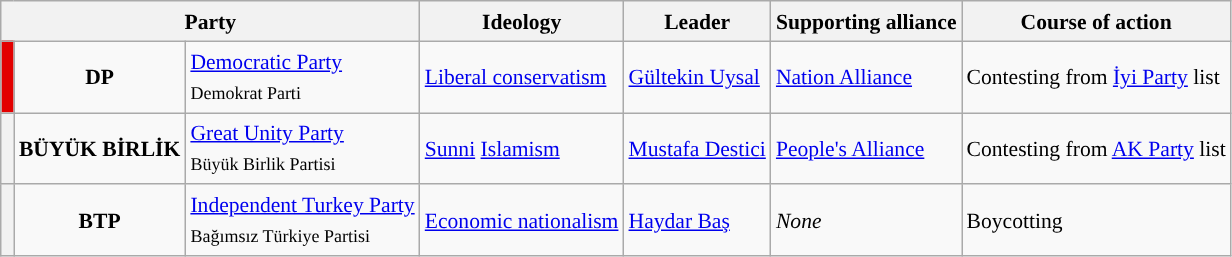<table class="wikitable" style="text-align:left; font-size:90%; line-height:20px;">
<tr>
<th colspan="3">Party</th>
<th>Ideology</th>
<th>Leader</th>
<th>Supporting alliance</th>
<th>Course of action</th>
</tr>
<tr>
<th style="background:#e30000; width:2px;"></th>
<td style="text-align:center;"><strong>DP</strong></td>
<td><a href='#'>Democratic Party</a><br><small>Demokrat Parti</small></td>
<td><a href='#'>Liberal conservatism</a></td>
<td><a href='#'>Gültekin Uysal</a></td>
<td><a href='#'>Nation Alliance</a></td>
<td> Contesting from <a href='#'>İyi Party</a> list</td>
</tr>
<tr>
<th style="background:"></th>
<td style="text-align:center;"><strong>BÜYÜK BİRLİK</strong></td>
<td><a href='#'>Great Unity Party</a><br><small>Büyük Birlik Partisi</small></td>
<td><a href='#'>Sunni</a> <a href='#'>Islamism</a></td>
<td><a href='#'>Mustafa Destici</a></td>
<td><a href='#'>People's Alliance</a></td>
<td> Contesting from <a href='#'>AK Party</a> list</td>
</tr>
<tr>
<th style="background:"></th>
<td style="text-align:center;"><strong>BTP</strong></td>
<td><a href='#'>Independent Turkey Party</a><br><small>Bağımsız Türkiye Partisi</small></td>
<td><a href='#'>Economic nationalism</a></td>
<td><a href='#'>Haydar Baş</a></td>
<td><em>None</em><br></td>
<td> Boycotting</td>
</tr>
</table>
